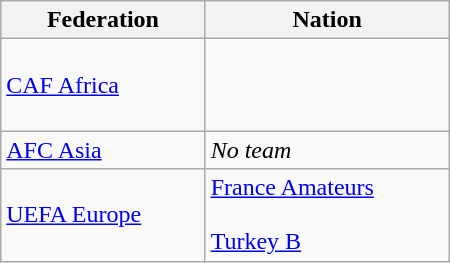<table class="wikitable" style="width:300px;">
<tr>
<th>Federation</th>
<th>Nation</th>
</tr>
<tr>
<td><a href='#'>CAF Africa</a></td>
<td> <em></em><br><br><br></td>
</tr>
<tr>
<td><a href='#'>AFC Asia</a></td>
<td><em>No team</em></td>
</tr>
<tr>
<td><a href='#'>UEFA Europe</a></td>
<td> <a href='#'>France Amateurs</a><br><br> <a href='#'>Turkey B</a><br> <em></em></td>
</tr>
</table>
